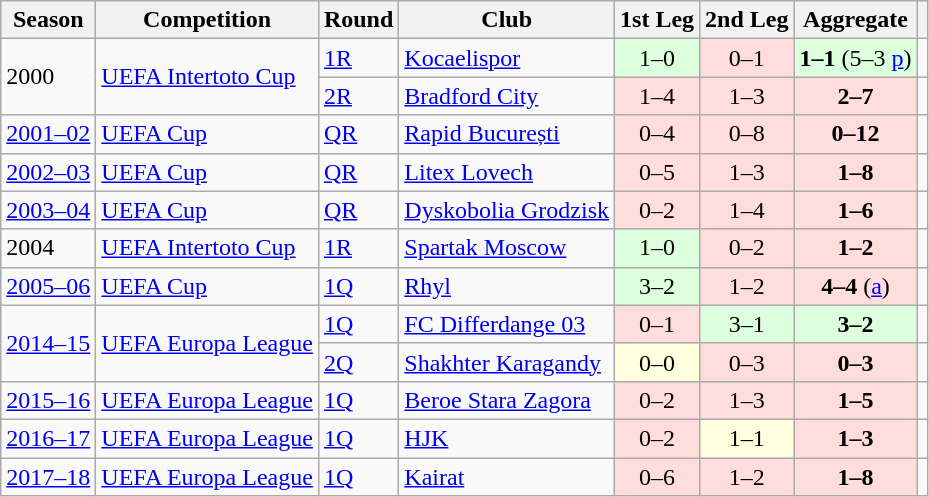<table class="wikitable">
<tr>
<th>Season</th>
<th>Competition</th>
<th>Round</th>
<th>Club</th>
<th>1st Leg</th>
<th>2nd Leg</th>
<th>Aggregate</th>
<th></th>
</tr>
<tr>
<td rowspan="2">2000</td>
<td rowspan="2"><a href='#'>UEFA Intertoto Cup</a></td>
<td><a href='#'>1R</a></td>
<td> <a href='#'>Kocaelispor</a></td>
<td bgcolor="#ddffdd" style="text-align:center;">1–0</td>
<td bgcolor="#ffdddd" style="text-align:center;">0–1</td>
<td bgcolor="#ddffdd" style="text-align:center;"><strong>1–1</strong> (5–3 <a href='#'>p</a>)</td>
<td></td>
</tr>
<tr>
<td><a href='#'>2R</a></td>
<td> <a href='#'>Bradford City</a></td>
<td bgcolor="#ffdddd" style="text-align:center;">1–4</td>
<td bgcolor="#ffdddd" style="text-align:center;">1–3</td>
<td bgcolor="#ffdddd" style="text-align:center;"><strong>2–7</strong></td>
<td></td>
</tr>
<tr>
<td><a href='#'>2001–02</a></td>
<td><a href='#'>UEFA Cup</a></td>
<td><a href='#'>QR</a></td>
<td> <a href='#'>Rapid București</a></td>
<td bgcolor="#ffdddd" style="text-align:center;">0–4</td>
<td bgcolor="#ffdddd" style="text-align:center;">0–8</td>
<td bgcolor="#ffdddd" style="text-align:center;"><strong>0–12</strong></td>
<td></td>
</tr>
<tr>
<td><a href='#'>2002–03</a></td>
<td><a href='#'>UEFA Cup</a></td>
<td><a href='#'>QR</a></td>
<td> <a href='#'>Litex Lovech</a></td>
<td bgcolor="#ffdddd" style="text-align:center;">0–5</td>
<td bgcolor="#ffdddd" style="text-align:center;">1–3</td>
<td bgcolor="#ffdddd" style="text-align:center;"><strong>1–8</strong></td>
<td></td>
</tr>
<tr>
<td><a href='#'>2003–04</a></td>
<td><a href='#'>UEFA Cup</a></td>
<td><a href='#'>QR</a></td>
<td> <a href='#'>Dyskobolia Grodzisk</a></td>
<td bgcolor="#ffdddd" style="text-align:center;">0–2</td>
<td bgcolor="#ffdddd" style="text-align:center;">1–4</td>
<td bgcolor="#ffdddd" style="text-align:center;"><strong>1–6</strong></td>
<td></td>
</tr>
<tr>
<td>2004</td>
<td><a href='#'>UEFA Intertoto Cup</a></td>
<td><a href='#'>1R</a></td>
<td> <a href='#'>Spartak Moscow</a></td>
<td bgcolor="#ddffdd" style="text-align:center;">1–0</td>
<td bgcolor="#ffdddd" style="text-align:center;">0–2</td>
<td bgcolor="#ffdddd" style="text-align:center;"><strong>1–2</strong></td>
<td></td>
</tr>
<tr>
<td><a href='#'>2005–06</a></td>
<td><a href='#'>UEFA Cup</a></td>
<td><a href='#'>1Q</a></td>
<td> <a href='#'>Rhyl</a></td>
<td bgcolor="#ddffdd" style="text-align:center;">3–2</td>
<td bgcolor="#ffdddd" style="text-align:center;">1–2</td>
<td bgcolor="#ffdddd" style="text-align:center;"><strong>4–4</strong> (<a href='#'>a</a>)</td>
<td></td>
</tr>
<tr>
<td rowspan="2"><a href='#'>2014–15</a></td>
<td rowspan="2"><a href='#'>UEFA Europa League</a></td>
<td><a href='#'>1Q</a></td>
<td> <a href='#'>FC Differdange 03</a></td>
<td bgcolor="#ffdddd" style="text-align:center;">0–1</td>
<td bgcolor="#ddffdd" style="text-align:center;">3–1</td>
<td bgcolor="#ddffdd" style="text-align:center;"><strong>3–2</strong></td>
<td></td>
</tr>
<tr>
<td><a href='#'>2Q</a></td>
<td> <a href='#'>Shakhter Karagandy</a></td>
<td bgcolor="#ffffdd" style="text-align:center;">0–0</td>
<td bgcolor="#ffdddd" style="text-align:center;">0–3</td>
<td bgcolor="#ffdddd" style="text-align:center;"><strong>0–3</strong></td>
<td></td>
</tr>
<tr>
<td><a href='#'>2015–16</a></td>
<td><a href='#'>UEFA Europa League</a></td>
<td><a href='#'>1Q</a></td>
<td> <a href='#'>Beroe Stara Zagora</a></td>
<td bgcolor="#ffdddd" style="text-align:center;">0–2</td>
<td bgcolor="#ffdddd" style="text-align:center;">1–3</td>
<td bgcolor="#ffdddd" style="text-align:center;"><strong>1–5</strong></td>
<td></td>
</tr>
<tr>
<td><a href='#'>2016–17</a></td>
<td><a href='#'>UEFA Europa League</a></td>
<td><a href='#'>1Q</a></td>
<td> <a href='#'>HJK</a></td>
<td bgcolor="#ffdddd" style="text-align:center;">0–2</td>
<td bgcolor="#ffffdd" style="text-align:center;">1–1</td>
<td bgcolor="#ffdddd" style="text-align:center;"><strong>1–3</strong></td>
<td></td>
</tr>
<tr>
<td><a href='#'>2017–18</a></td>
<td><a href='#'>UEFA Europa League</a></td>
<td><a href='#'>1Q</a></td>
<td> <a href='#'>Kairat</a></td>
<td bgcolor="#ffdddd" style="text-align:center;">0–6</td>
<td bgcolor="#ffdddd" style="text-align:center;">1–2</td>
<td bgcolor="#ffdddd" style="text-align:center;"><strong>1–8</strong></td>
<td></td>
</tr>
</table>
